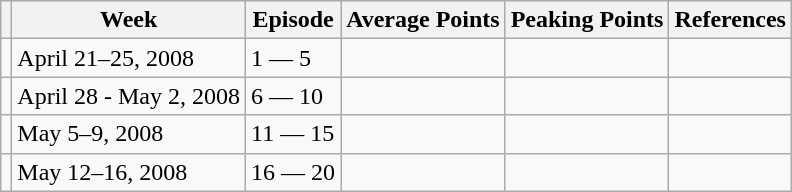<table class="wikitable">
<tr>
<th></th>
<th>Week</th>
<th>Episode</th>
<th>Average Points</th>
<th>Peaking Points</th>
<th>References</th>
</tr>
<tr>
<td></td>
<td>April 21–25, 2008</td>
<td>1 — 5</td>
<td></td>
<td></td>
<td></td>
</tr>
<tr>
<td></td>
<td>April 28 - May 2, 2008</td>
<td>6 — 10</td>
<td></td>
<td></td>
<td></td>
</tr>
<tr>
<td></td>
<td>May 5–9, 2008</td>
<td>11 — 15</td>
<td></td>
<td></td>
<td></td>
</tr>
<tr>
<td></td>
<td>May 12–16, 2008</td>
<td>16 — 20</td>
<td></td>
<td></td>
<td></td>
</tr>
</table>
